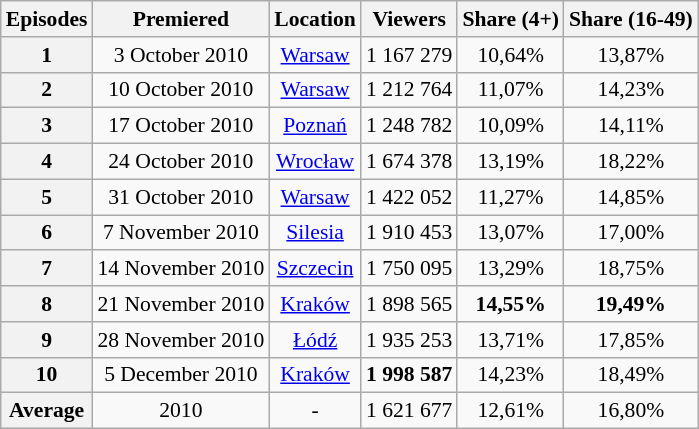<table class="wikitable" style="font-size:90%; text-align:center">
<tr>
<th>Episodes</th>
<th>Premiered</th>
<th>Location</th>
<th>Viewers</th>
<th>Share (4+)</th>
<th>Share (16-49)</th>
</tr>
<tr>
<th>1</th>
<td>3 October 2010</td>
<td><a href='#'>Warsaw</a></td>
<td>1 167 279</td>
<td>10,64%</td>
<td>13,87%</td>
</tr>
<tr>
<th>2</th>
<td>10 October 2010</td>
<td><a href='#'>Warsaw</a></td>
<td>1 212 764</td>
<td>11,07%</td>
<td>14,23%</td>
</tr>
<tr>
<th>3</th>
<td>17 October 2010</td>
<td><a href='#'>Poznań</a></td>
<td>1 248 782</td>
<td>10,09%</td>
<td>14,11%</td>
</tr>
<tr>
<th>4</th>
<td>24 October 2010</td>
<td><a href='#'>Wrocław</a></td>
<td>1 674 378</td>
<td>13,19%</td>
<td>18,22%</td>
</tr>
<tr>
<th>5</th>
<td>31 October 2010</td>
<td><a href='#'>Warsaw</a></td>
<td>1 422 052</td>
<td>11,27%</td>
<td>14,85%</td>
</tr>
<tr>
<th>6</th>
<td>7 November 2010</td>
<td><a href='#'>Silesia</a></td>
<td>1 910 453</td>
<td>13,07%</td>
<td>17,00%</td>
</tr>
<tr>
<th>7</th>
<td>14 November 2010</td>
<td><a href='#'>Szczecin</a></td>
<td>1 750 095</td>
<td>13,29%</td>
<td>18,75%</td>
</tr>
<tr>
<th>8</th>
<td>21 November 2010</td>
<td><a href='#'>Kraków</a></td>
<td>1 898 565</td>
<td><strong>14,55%</strong></td>
<td><strong>19,49%</strong></td>
</tr>
<tr>
<th>9</th>
<td>28 November 2010</td>
<td><a href='#'>Łódź</a></td>
<td>1 935 253</td>
<td>13,71%</td>
<td>17,85%</td>
</tr>
<tr>
<th>10</th>
<td>5 December 2010</td>
<td><a href='#'>Kraków</a></td>
<td><strong>1 998 587</strong></td>
<td>14,23%</td>
<td>18,49%</td>
</tr>
<tr>
<th>Average</th>
<td>2010</td>
<td>-</td>
<td>1 621 677</td>
<td>12,61%</td>
<td>16,80%</td>
</tr>
</table>
